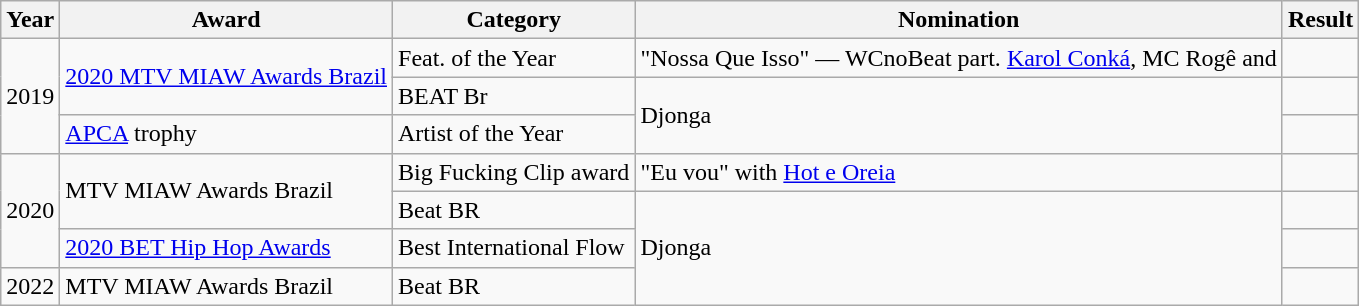<table class="wikitable">
<tr>
<th>Year</th>
<th>Award</th>
<th>Category</th>
<th>Nomination</th>
<th>Result</th>
</tr>
<tr>
<td rowspan="3">2019</td>
<td rowspan="2"><a href='#'>2020 MTV MIAW Awards Brazil</a></td>
<td>Feat. of the Year</td>
<td>"Nossa Que Isso" — WCnoBeat part. <a href='#'>Karol Conká</a>, MC Rogê and </td>
<td></td>
</tr>
<tr>
<td>BEAT Br</td>
<td rowspan="2">Djonga</td>
<td></td>
</tr>
<tr>
<td><a href='#'>APCA</a> trophy</td>
<td>Artist of the Year</td>
<td></td>
</tr>
<tr>
<td rowspan="3">2020</td>
<td rowspan="2">MTV MIAW Awards Brazil</td>
<td>Big Fucking Clip award</td>
<td>"Eu vou" with <a href='#'>Hot e Oreia</a></td>
<td></td>
</tr>
<tr>
<td>Beat BR</td>
<td rowspan="3">Djonga</td>
<td></td>
</tr>
<tr>
<td><a href='#'>2020 BET Hip Hop Awards</a></td>
<td>Best International Flow</td>
<td></td>
</tr>
<tr>
<td rowspan="1">2022</td>
<td rowspan="1">MTV MIAW Awards Brazil</td>
<td>Beat BR</td>
<td></td>
</tr>
</table>
